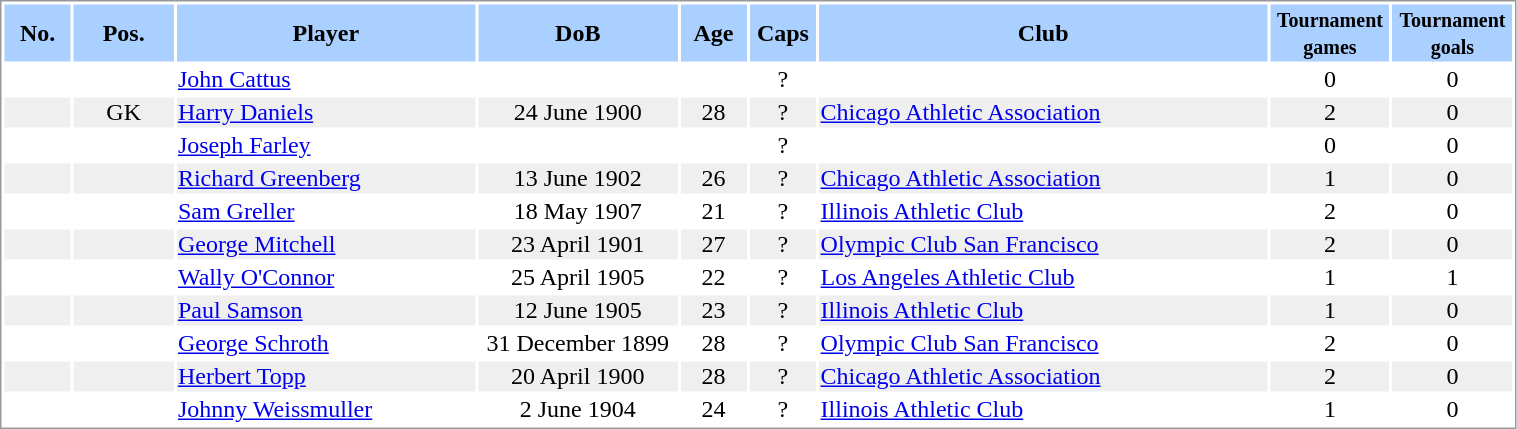<table border="0" width="80%" style="border: 1px solid #999; background-color:#FFFFFF; text-align:center">
<tr align="center" bgcolor="#AAD0FF">
<th width=4%>No.</th>
<th width=6%>Pos.</th>
<th width=18%>Player</th>
<th width=12%>DoB</th>
<th width=4%>Age</th>
<th width=4%>Caps</th>
<th width=27%>Club</th>
<th width=6%><small>Tournament<br>games</small></th>
<th width=6%><small>Tournament<br>goals</small></th>
</tr>
<tr>
<td></td>
<td></td>
<td align="left"><a href='#'>John Cattus</a></td>
<td></td>
<td></td>
<td>?</td>
<td align="left"></td>
<td>0</td>
<td>0</td>
</tr>
<tr bgcolor="#EFEFEF">
<td></td>
<td>GK</td>
<td align="left"><a href='#'>Harry Daniels</a></td>
<td>24 June 1900</td>
<td>28</td>
<td>?</td>
<td align="left"> <a href='#'>Chicago Athletic Association</a></td>
<td>2</td>
<td>0</td>
</tr>
<tr>
<td></td>
<td></td>
<td align="left"><a href='#'>Joseph Farley</a></td>
<td></td>
<td></td>
<td>?</td>
<td align="left"></td>
<td>0</td>
<td>0</td>
</tr>
<tr bgcolor="#EFEFEF">
<td></td>
<td></td>
<td align="left"><a href='#'>Richard Greenberg</a></td>
<td>13 June 1902</td>
<td>26</td>
<td>?</td>
<td align="left"> <a href='#'>Chicago Athletic Association</a></td>
<td>1</td>
<td>0</td>
</tr>
<tr>
<td></td>
<td></td>
<td align="left"><a href='#'>Sam Greller</a></td>
<td>18 May 1907</td>
<td>21</td>
<td>?</td>
<td align="left"> <a href='#'>Illinois Athletic Club</a></td>
<td>2</td>
<td>0</td>
</tr>
<tr bgcolor="#EFEFEF">
<td></td>
<td></td>
<td align="left"><a href='#'>George Mitchell</a></td>
<td>23 April 1901</td>
<td>27</td>
<td>?</td>
<td align="left"> <a href='#'>Olympic Club San Francisco</a></td>
<td>2</td>
<td>0</td>
</tr>
<tr>
<td></td>
<td></td>
<td align="left"><a href='#'>Wally O'Connor</a></td>
<td>25 April 1905</td>
<td>22</td>
<td>?</td>
<td align="left"> <a href='#'>Los Angeles Athletic Club</a></td>
<td>1</td>
<td>1</td>
</tr>
<tr bgcolor="#EFEFEF">
<td></td>
<td></td>
<td align="left"><a href='#'>Paul Samson</a></td>
<td>12 June 1905</td>
<td>23</td>
<td>?</td>
<td align="left"> <a href='#'>Illinois Athletic Club</a></td>
<td>1</td>
<td>0</td>
</tr>
<tr>
<td></td>
<td></td>
<td align="left"><a href='#'>George Schroth</a></td>
<td>31 December 1899</td>
<td>28</td>
<td>?</td>
<td align="left"> <a href='#'>Olympic Club San Francisco</a></td>
<td>2</td>
<td>0</td>
</tr>
<tr bgcolor="#EFEFEF">
<td></td>
<td></td>
<td align="left"><a href='#'>Herbert Topp</a></td>
<td>20 April 1900</td>
<td>28</td>
<td>?</td>
<td align="left"> <a href='#'>Chicago Athletic Association</a></td>
<td>2</td>
<td>0</td>
</tr>
<tr>
<td></td>
<td></td>
<td align="left"><a href='#'>Johnny Weissmuller</a></td>
<td>2 June 1904</td>
<td>24</td>
<td>?</td>
<td align="left"> <a href='#'>Illinois Athletic Club</a></td>
<td>1</td>
<td>0</td>
</tr>
</table>
